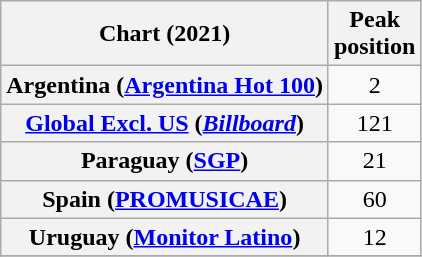<table class="wikitable sortable plainrowheaders" style="text-align:center">
<tr>
<th scope="col">Chart (2021)</th>
<th scope="col">Peak<br>position</th>
</tr>
<tr>
<th scope="row">Argentina (<a href='#'>Argentina Hot 100</a>)</th>
<td>2</td>
</tr>
<tr>
<th scope="row"><a href='#'>Global Excl. US</a> (<em><a href='#'>Billboard</a></em>)</th>
<td>121</td>
</tr>
<tr>
<th scope="row">Paraguay (<a href='#'>SGP</a>)</th>
<td>21</td>
</tr>
<tr>
<th scope="row">Spain (<a href='#'>PROMUSICAE</a>)</th>
<td>60</td>
</tr>
<tr>
<th scope="row">Uruguay (<a href='#'>Monitor Latino</a>)</th>
<td>12</td>
</tr>
<tr>
</tr>
</table>
